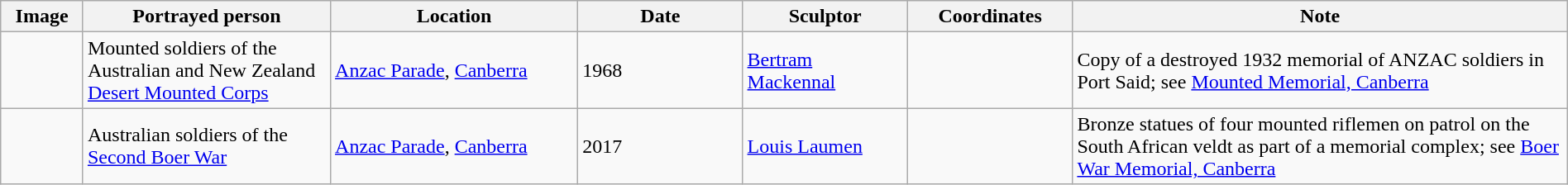<table class="wikitable sortable"  style="width:100%;">
<tr>
<th width="5%" align="left" class="unsortable">Image</th>
<th width="15%" align="left">Portrayed person</th>
<th width="15%" align="left">Location</th>
<th width="10%" align="left">Date</th>
<th width="10%" align="left">Sculptor</th>
<th width="10%" align="left">Coordinates</th>
<th width="30%" align="left">Note</th>
</tr>
<tr>
<td></td>
<td>Mounted soldiers of the Australian and New Zealand <a href='#'>Desert Mounted Corps</a></td>
<td><a href='#'>Anzac Parade</a>, <a href='#'>Canberra</a></td>
<td>1968</td>
<td><a href='#'>Bertram Mackennal</a></td>
<td></td>
<td>Copy of a destroyed 1932 memorial of ANZAC soldiers in Port Said; see <a href='#'>Mounted Memorial, Canberra</a></td>
</tr>
<tr>
<td></td>
<td>Australian soldiers of the <a href='#'>Second Boer War</a></td>
<td><a href='#'>Anzac Parade</a>, <a href='#'>Canberra</a></td>
<td>2017</td>
<td><a href='#'>Louis Laumen</a></td>
<td></td>
<td>Bronze statues of four mounted riflemen on patrol on the South African veldt as part of a memorial complex; see <a href='#'>Boer War Memorial, Canberra</a></td>
</tr>
</table>
